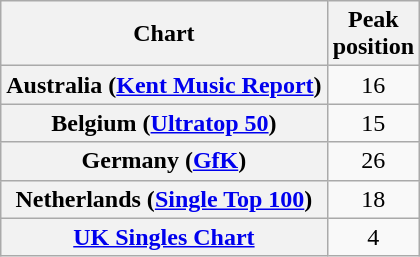<table class="wikitable sortable plainrowheaders">
<tr>
<th scope="col">Chart</th>
<th scope="col">Peak<br>position</th>
</tr>
<tr>
<th scope="row">Australia (<a href='#'>Kent Music Report</a>)</th>
<td align="center">16</td>
</tr>
<tr>
<th scope="row">Belgium (<a href='#'>Ultratop 50</a>)</th>
<td style="text-align:center;">15</td>
</tr>
<tr>
<th scope="row">Germany (<a href='#'>GfK</a>)</th>
<td style="text-align:center;">26</td>
</tr>
<tr>
<th scope="row">Netherlands (<a href='#'>Single Top 100</a>)</th>
<td style="text-align:center;">18</td>
</tr>
<tr>
<th scope="row"><a href='#'>UK Singles Chart</a></th>
<td style="text-align:center;">4</td>
</tr>
</table>
